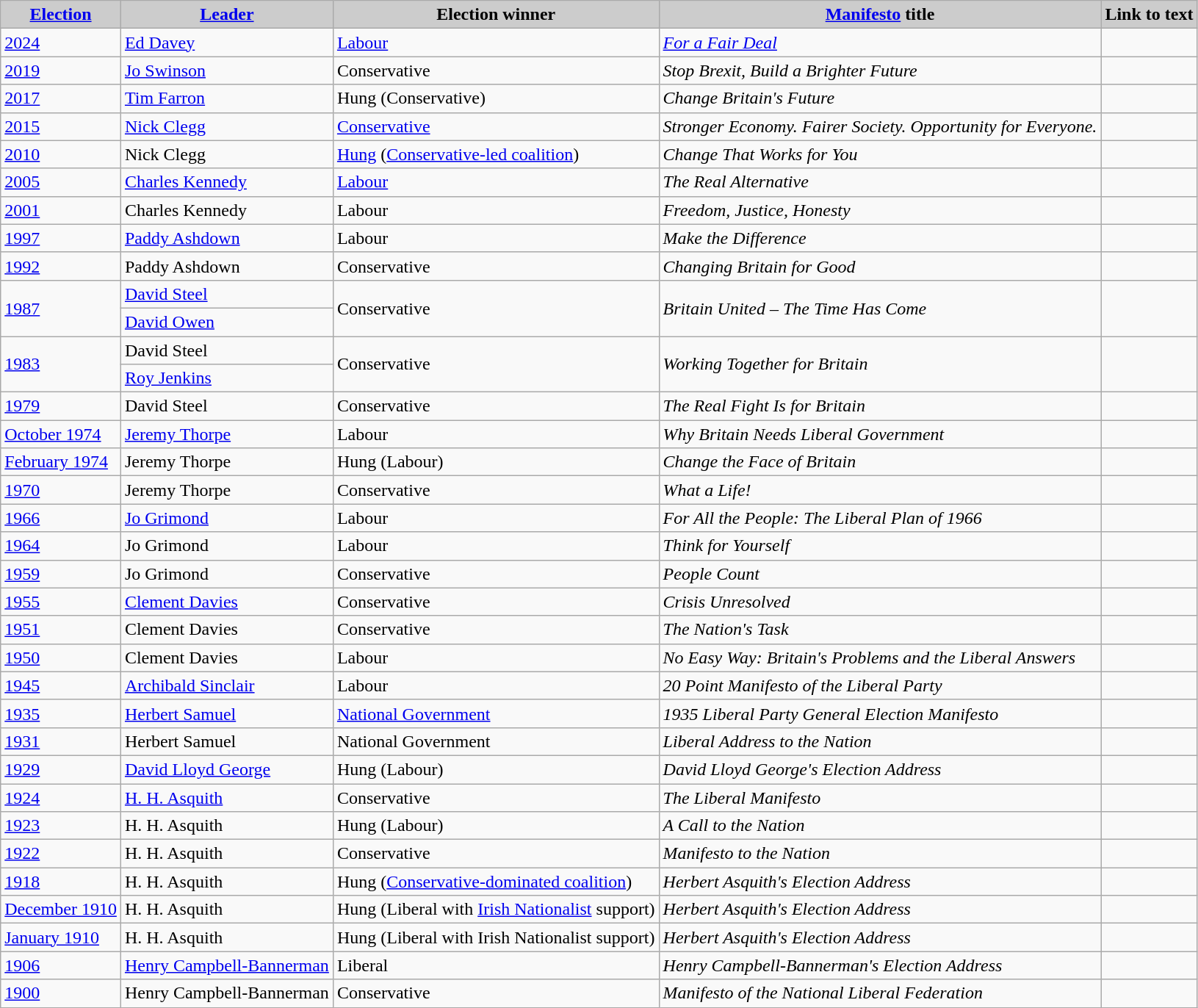<table class="wikitable">
<tr>
<th style="background:#ccc;"><a href='#'>Election</a></th>
<th style="background:#ccc;"><a href='#'>Leader</a></th>
<th style="background:#ccc;">Election winner</th>
<th style="background:#ccc;"><a href='#'>Manifesto</a> title</th>
<th style="background:#ccc;">Link to text</th>
</tr>
<tr>
<td><a href='#'>2024</a></td>
<td><a href='#'>Ed Davey</a></td>
<td><a href='#'>Labour</a></td>
<td><em><a href='#'>For a Fair Deal</a></em></td>
<td></td>
</tr>
<tr>
<td><a href='#'>2019</a></td>
<td><a href='#'>Jo Swinson</a></td>
<td>Conservative</td>
<td><em>Stop Brexit, Build a Brighter Future</em></td>
<td></td>
</tr>
<tr>
<td><a href='#'>2017</a></td>
<td><a href='#'>Tim Farron</a></td>
<td>Hung (Conservative)</td>
<td><em>Change Britain's Future</em></td>
<td></td>
</tr>
<tr>
<td><a href='#'>2015</a></td>
<td><a href='#'>Nick Clegg</a></td>
<td><a href='#'>Conservative</a></td>
<td><em>Stronger Economy. Fairer Society. Opportunity for Everyone.</em></td>
<td></td>
</tr>
<tr>
<td><a href='#'>2010</a></td>
<td>Nick Clegg</td>
<td><a href='#'>Hung</a> (<a href='#'>Conservative-led coalition</a>)</td>
<td><em>Change That Works for You</em></td>
<td></td>
</tr>
<tr>
<td><a href='#'>2005</a></td>
<td><a href='#'>Charles Kennedy</a></td>
<td><a href='#'>Labour</a></td>
<td><em>The Real Alternative</em></td>
<td></td>
</tr>
<tr>
<td><a href='#'>2001</a></td>
<td>Charles Kennedy</td>
<td>Labour</td>
<td><em>Freedom, Justice, Honesty</em></td>
<td></td>
</tr>
<tr>
<td><a href='#'>1997</a></td>
<td><a href='#'>Paddy Ashdown</a></td>
<td>Labour</td>
<td><em>Make the Difference</em></td>
<td></td>
</tr>
<tr>
<td><a href='#'>1992</a></td>
<td>Paddy Ashdown</td>
<td>Conservative</td>
<td><em>Changing Britain for Good</em></td>
<td></td>
</tr>
<tr>
<td rowspan=2><a href='#'>1987</a></td>
<td><a href='#'>David Steel</a></td>
<td rowspan=2>Conservative</td>
<td rowspan=2><em>Britain United – The Time Has Come</em></td>
<td rowspan=2></td>
</tr>
<tr>
<td><a href='#'>David Owen</a></td>
</tr>
<tr>
<td rowspan=2><a href='#'>1983</a></td>
<td>David Steel</td>
<td rowspan=2>Conservative</td>
<td rowspan=2><em>Working Together for Britain</em></td>
<td rowspan=2></td>
</tr>
<tr>
<td><a href='#'>Roy Jenkins</a></td>
</tr>
<tr>
<td><a href='#'>1979</a></td>
<td>David Steel</td>
<td>Conservative</td>
<td><em>The Real Fight Is for Britain</em></td>
<td></td>
</tr>
<tr>
<td><a href='#'>October 1974</a></td>
<td><a href='#'>Jeremy Thorpe</a></td>
<td>Labour</td>
<td><em>Why Britain Needs Liberal Government</em></td>
<td></td>
</tr>
<tr>
<td><a href='#'>February 1974</a></td>
<td>Jeremy Thorpe</td>
<td>Hung (Labour)</td>
<td><em>Change the Face of Britain</em></td>
<td></td>
</tr>
<tr>
<td><a href='#'>1970</a></td>
<td>Jeremy Thorpe</td>
<td>Conservative</td>
<td><em>What a Life!</em></td>
<td></td>
</tr>
<tr>
<td><a href='#'>1966</a></td>
<td><a href='#'>Jo Grimond</a></td>
<td>Labour</td>
<td><em>For All the People: The Liberal Plan of 1966</em></td>
<td></td>
</tr>
<tr>
<td><a href='#'>1964</a></td>
<td>Jo Grimond</td>
<td>Labour</td>
<td><em>Think for Yourself</em></td>
<td></td>
</tr>
<tr>
<td><a href='#'>1959</a></td>
<td>Jo Grimond</td>
<td>Conservative</td>
<td><em>People Count</em></td>
<td></td>
</tr>
<tr>
<td><a href='#'>1955</a></td>
<td><a href='#'>Clement Davies</a></td>
<td>Conservative</td>
<td><em>Crisis Unresolved</em></td>
<td></td>
</tr>
<tr>
<td><a href='#'>1951</a></td>
<td>Clement Davies</td>
<td>Conservative</td>
<td><em>The Nation's Task</em></td>
<td></td>
</tr>
<tr>
<td><a href='#'>1950</a></td>
<td>Clement Davies</td>
<td>Labour</td>
<td><em>No Easy Way: Britain's Problems and the Liberal Answers</em></td>
<td></td>
</tr>
<tr>
<td><a href='#'>1945</a></td>
<td><a href='#'>Archibald Sinclair</a></td>
<td>Labour</td>
<td><em>20 Point Manifesto of the Liberal Party</em></td>
<td></td>
</tr>
<tr>
<td><a href='#'>1935</a></td>
<td><a href='#'>Herbert Samuel</a></td>
<td><a href='#'>National Government</a></td>
<td><em>1935 Liberal Party General Election Manifesto</em></td>
<td></td>
</tr>
<tr>
<td><a href='#'>1931</a></td>
<td>Herbert Samuel</td>
<td>National Government</td>
<td><em>Liberal Address to the Nation</em></td>
<td></td>
</tr>
<tr>
<td><a href='#'>1929</a></td>
<td><a href='#'>David Lloyd George</a></td>
<td>Hung (Labour)</td>
<td><em>David Lloyd George's Election Address</em></td>
<td></td>
</tr>
<tr>
<td><a href='#'>1924</a></td>
<td><a href='#'>H. H. Asquith</a></td>
<td>Conservative</td>
<td><em>The Liberal Manifesto</em></td>
<td></td>
</tr>
<tr>
<td><a href='#'>1923</a></td>
<td>H. H. Asquith</td>
<td>Hung (Labour)</td>
<td><em>A Call to the Nation</em></td>
<td></td>
</tr>
<tr>
<td><a href='#'>1922</a></td>
<td>H. H. Asquith</td>
<td>Conservative</td>
<td><em>Manifesto to the Nation</em></td>
<td></td>
</tr>
<tr>
<td><a href='#'>1918</a></td>
<td>H. H. Asquith</td>
<td>Hung (<a href='#'>Conservative-dominated coalition</a>)</td>
<td><em>Herbert Asquith's Election Address</em></td>
<td></td>
</tr>
<tr>
<td><a href='#'>December 1910</a></td>
<td>H. H. Asquith</td>
<td>Hung (Liberal with <a href='#'>Irish Nationalist</a> support)</td>
<td><em>Herbert Asquith's Election Address</em></td>
<td></td>
</tr>
<tr>
<td><a href='#'>January 1910</a></td>
<td>H. H. Asquith</td>
<td>Hung (Liberal with Irish Nationalist support)</td>
<td><em>Herbert Asquith's Election Address</em></td>
<td></td>
</tr>
<tr>
<td><a href='#'>1906</a></td>
<td><a href='#'>Henry Campbell-Bannerman</a></td>
<td>Liberal</td>
<td><em>Henry Campbell-Bannerman's Election Address</em></td>
<td></td>
</tr>
<tr>
<td><a href='#'>1900</a></td>
<td>Henry Campbell-Bannerman</td>
<td>Conservative</td>
<td><em>Manifesto of the National Liberal Federation</em></td>
<td></td>
</tr>
</table>
